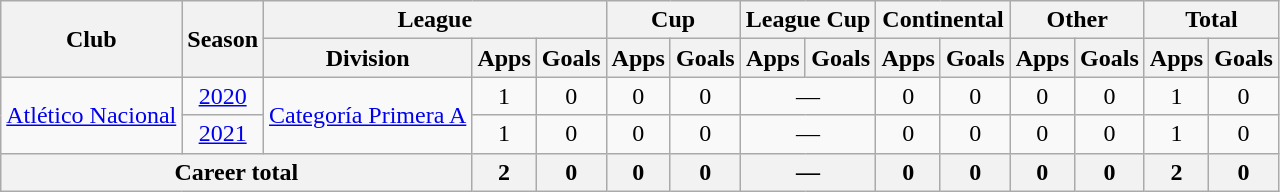<table class="wikitable" style="text-align:center">
<tr>
<th rowspan="2">Club</th>
<th rowspan="2">Season</th>
<th colspan="3">League</th>
<th colspan="2">Cup</th>
<th colspan="2">League Cup</th>
<th colspan="2">Continental</th>
<th colspan="2">Other</th>
<th colspan="2">Total</th>
</tr>
<tr>
<th>Division</th>
<th>Apps</th>
<th>Goals</th>
<th>Apps</th>
<th>Goals</th>
<th>Apps</th>
<th>Goals</th>
<th>Apps</th>
<th>Goals</th>
<th>Apps</th>
<th>Goals</th>
<th>Apps</th>
<th>Goals</th>
</tr>
<tr>
<td rowspan="2"><a href='#'>Atlético Nacional</a></td>
<td><a href='#'>2020</a></td>
<td rowspan="2"><a href='#'>Categoría Primera A</a></td>
<td>1</td>
<td>0</td>
<td>0</td>
<td>0</td>
<td colspan="2">—</td>
<td>0</td>
<td>0</td>
<td>0</td>
<td>0</td>
<td>1</td>
<td>0</td>
</tr>
<tr>
<td><a href='#'>2021</a></td>
<td>1</td>
<td>0</td>
<td>0</td>
<td>0</td>
<td colspan="2">—</td>
<td>0</td>
<td>0</td>
<td>0</td>
<td>0</td>
<td>1</td>
<td>0</td>
</tr>
<tr>
<th colspan="3">Career total</th>
<th>2</th>
<th>0</th>
<th>0</th>
<th>0</th>
<th colspan="2">—</th>
<th>0</th>
<th>0</th>
<th>0</th>
<th>0</th>
<th>2</th>
<th>0</th>
</tr>
</table>
